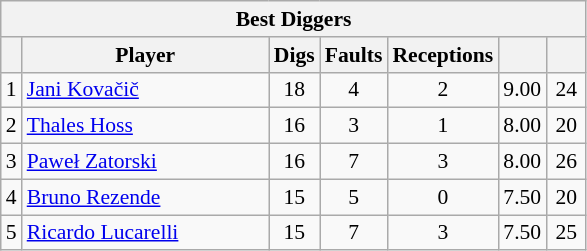<table class="wikitable sortable" style=font-size:90%>
<tr>
<th colspan=7>Best Diggers</th>
</tr>
<tr>
<th></th>
<th width=158>Player</th>
<th width=20>Digs</th>
<th width=20>Faults</th>
<th width=20>Receptions</th>
<th width=20></th>
<th width=20></th>
</tr>
<tr>
<td>1</td>
<td> <a href='#'>Jani Kovačič</a></td>
<td align=center>18</td>
<td align=center>4</td>
<td align=center>2</td>
<td align=center>9.00</td>
<td align=center>24</td>
</tr>
<tr>
<td>2</td>
<td> <a href='#'>Thales Hoss</a></td>
<td align=center>16</td>
<td align=center>3</td>
<td align=center>1</td>
<td align=center>8.00</td>
<td align=center>20</td>
</tr>
<tr>
<td>3</td>
<td> <a href='#'>Paweł Zatorski</a></td>
<td align=center>16</td>
<td align=center>7</td>
<td align=center>3</td>
<td align=center>8.00</td>
<td align=center>26</td>
</tr>
<tr>
<td>4</td>
<td> <a href='#'>Bruno Rezende</a></td>
<td align=center>15</td>
<td align=center>5</td>
<td align=center>0</td>
<td align=center>7.50</td>
<td align=center>20</td>
</tr>
<tr>
<td>5</td>
<td> <a href='#'>Ricardo Lucarelli</a></td>
<td align=center>15</td>
<td align=center>7</td>
<td align=center>3</td>
<td align=center>7.50</td>
<td align=center>25</td>
</tr>
</table>
